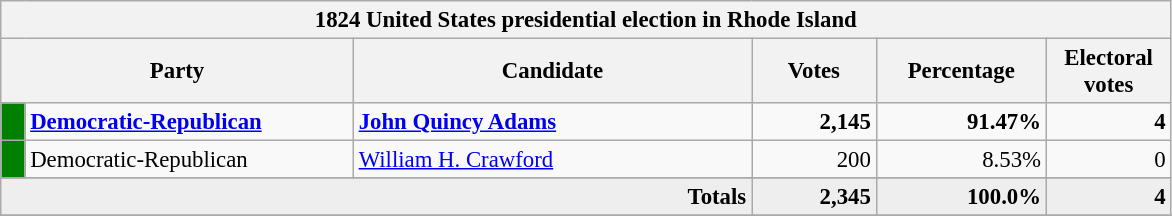<table class="wikitable" style="font-size: 95%;">
<tr>
<th colspan="6">1824 United States presidential election in Rhode Island</th>
</tr>
<tr>
<th colspan="2" style="width: 15em">Party</th>
<th style="width: 17em">Candidate</th>
<th style="width: 5em">Votes</th>
<th style="width: 7em">Percentage</th>
<th style="width: 5em">Electoral votes</th>
</tr>
<tr>
<th style="background-color:#008000; width: 3px"></th>
<td style="width: 130px"><strong><a href='#'>Democratic-Republican</a></strong></td>
<td><strong><a href='#'>John Quincy Adams</a></strong></td>
<td align="right"><strong>2,145</strong></td>
<td align="right"><strong>91.47%</strong></td>
<td align="right"><strong>4</strong></td>
</tr>
<tr>
<th style="background-color:#008000; width: 3px"></th>
<td style="width: 130px">Democratic-Republican</td>
<td><a href='#'>William H. Crawford</a></td>
<td align="right">200</td>
<td align="right">8.53%</td>
<td align="right">0</td>
</tr>
<tr>
</tr>
<tr bgcolor="#EEEEEE">
<td colspan="3" align="right"><strong>Totals</strong></td>
<td align="right"><strong>2,345</strong></td>
<td align="right"><strong>100.0%</strong></td>
<td align="right"><strong>4</strong></td>
</tr>
<tr>
</tr>
</table>
